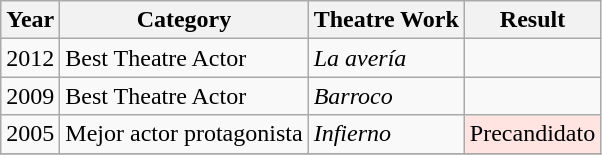<table class="wikitable">
<tr>
<th>Year</th>
<th>Category</th>
<th>Theatre Work</th>
<th>Result</th>
</tr>
<tr>
<td>2012</td>
<td>Best Theatre Actor</td>
<td><em>La avería</em></td>
<td></td>
</tr>
<tr>
<td>2009</td>
<td>Best Theatre Actor</td>
<td><em>Barroco</em></td>
<td></td>
</tr>
<tr>
<td>2005</td>
<td>Mejor actor protagonista</td>
<td><em>Infierno</em></td>
<td style="background: #FFE4E1">Precandidato</td>
</tr>
<tr>
</tr>
</table>
